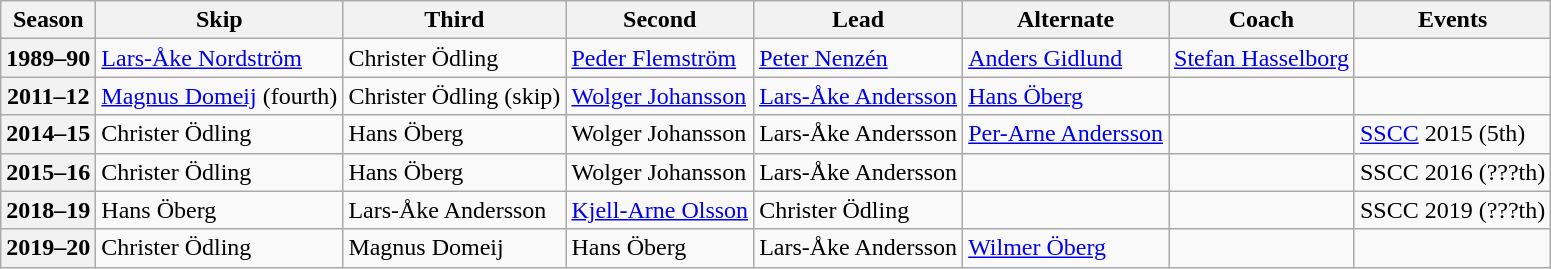<table class="wikitable">
<tr>
<th scope="col">Season</th>
<th scope="col">Skip</th>
<th scope="col">Third</th>
<th scope="col">Second</th>
<th scope="col">Lead</th>
<th scope="col">Alternate</th>
<th scope="col">Coach</th>
<th scope="col">Events</th>
</tr>
<tr>
<th scope="row">1989–90</th>
<td><a href='#'>Lars-Åke Nordström</a></td>
<td>Christer Ödling</td>
<td><a href='#'>Peder Flemström</a></td>
<td><a href='#'>Peter Nenzén</a></td>
<td><a href='#'>Anders Gidlund</a></td>
<td><a href='#'>Stefan Hasselborg</a></td>
<td> </td>
</tr>
<tr>
<th scope="row">2011–12</th>
<td><a href='#'>Magnus Domeij</a> (fourth)</td>
<td>Christer Ödling (skip)</td>
<td><a href='#'>Wolger Johansson</a></td>
<td><a href='#'>Lars-Åke Andersson</a></td>
<td><a href='#'>Hans Öberg</a></td>
<td></td>
<td></td>
</tr>
<tr>
<th scope="row">2014–15</th>
<td>Christer Ödling</td>
<td>Hans Öberg</td>
<td>Wolger Johansson</td>
<td>Lars-Åke Andersson</td>
<td><a href='#'>Per-Arne Andersson</a></td>
<td></td>
<td><a href='#'>SSCC</a> 2015 (5th)</td>
</tr>
<tr>
<th scope="row">2015–16</th>
<td>Christer Ödling</td>
<td>Hans Öberg</td>
<td>Wolger Johansson</td>
<td>Lars-Åke Andersson</td>
<td></td>
<td></td>
<td>SSCC 2016 (???th)</td>
</tr>
<tr>
<th scope="row">2018–19</th>
<td>Hans Öberg</td>
<td>Lars-Åke Andersson</td>
<td><a href='#'>Kjell-Arne Olsson</a></td>
<td>Christer Ödling</td>
<td></td>
<td></td>
<td>SSCC 2019 (???th)</td>
</tr>
<tr>
<th scope="row">2019–20</th>
<td>Christer Ödling</td>
<td>Magnus Domeij</td>
<td>Hans Öberg</td>
<td>Lars-Åke Andersson</td>
<td><a href='#'>Wilmer Öberg</a></td>
<td></td>
<td></td>
</tr>
</table>
